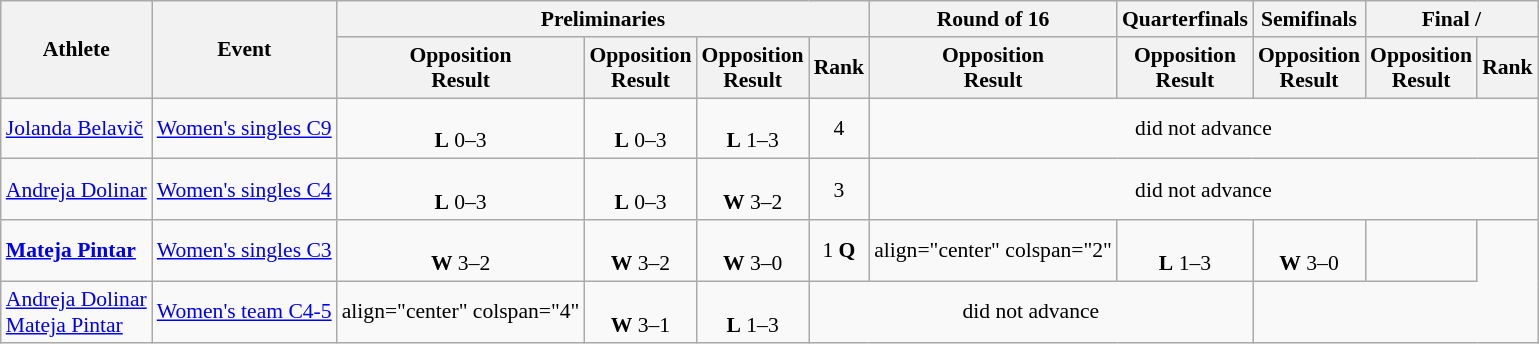<table class=wikitable style="font-size:90%">
<tr>
<th rowspan="2">Athlete</th>
<th rowspan="2">Event</th>
<th colspan="4">Preliminaries</th>
<th>Round of 16</th>
<th>Quarterfinals</th>
<th>Semifinals</th>
<th colspan="2">Final / </th>
</tr>
<tr>
<th>Opposition<br>Result</th>
<th>Opposition<br>Result</th>
<th>Opposition<br>Result</th>
<th>Rank</th>
<th>Opposition<br>Result</th>
<th>Opposition<br>Result</th>
<th>Opposition<br>Result</th>
<th>Opposition<br>Result</th>
<th>Rank</th>
</tr>
<tr>
<td><a href='#'>Jolanda Belavič</a></td>
<td><a href='#'>Women's singles C9</a></td>
<td align="center"><br><strong>L</strong> 0–3</td>
<td align="center"><br><strong>L</strong> 0–3</td>
<td align="center"><br><strong>L</strong> 1–3</td>
<td align="center">4</td>
<td align="center" colspan="5">did not advance</td>
</tr>
<tr ->
<td><a href='#'>Andreja Dolinar</a></td>
<td><a href='#'>Women's singles C4</a></td>
<td align="center"><br><strong>L</strong> 0–3</td>
<td align="center"><br><strong>L</strong> 0–3</td>
<td align="center"><br><strong>W</strong> 3–2</td>
<td align="center">3</td>
<td align="center" colspan="5">did not advance</td>
</tr>
<tr>
<td><strong><a href='#'>Mateja Pintar</a></strong></td>
<td><a href='#'>Women's singles C3</a></td>
<td align="center"><br><strong>W</strong> 3–2</td>
<td align="center"><br><strong>W</strong> 3–2</td>
<td align="center"><br><strong>W</strong> 3–0</td>
<td align="center">1 <strong>Q</strong></td>
<td>align="center" colspan="2" </td>
<td align="center"><br><strong>L</strong> 1–3</td>
<td align="center"><br><strong>W</strong> 3–0</td>
<td align="center"></td>
</tr>
<tr>
<td><a href='#'>Andreja Dolinar</a><br> <a href='#'>Mateja Pintar</a></td>
<td><a href='#'>Women's team C4-5</a></td>
<td>align="center" colspan="4" </td>
<td align="center"><br><strong>W</strong> 3–1</td>
<td align="center"><br><strong>L</strong> 1–3</td>
<td align="center" colspan="3">did not advance</td>
</tr>
</table>
